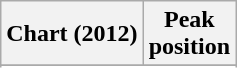<table class="wikitable sortable">
<tr>
<th>Chart (2012)</th>
<th>Peak<br>position</th>
</tr>
<tr>
</tr>
<tr>
</tr>
</table>
